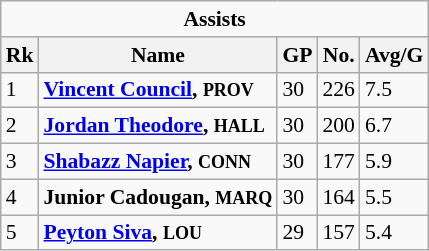<table class="wikitable" style="white-space:nowrap; font-size:90%;">
<tr>
<td colspan=5 style="text-align:center;"><strong>Assists</strong></td>
</tr>
<tr>
<th>Rk</th>
<th>Name</th>
<th>GP</th>
<th>No.</th>
<th>Avg/G</th>
</tr>
<tr>
<td>1</td>
<td><strong><a href='#'>Vincent Council</a>, <small>PROV</small></strong></td>
<td>30</td>
<td>226</td>
<td>7.5</td>
</tr>
<tr>
<td>2</td>
<td><strong><a href='#'>Jordan Theodore</a>, <small>HALL</small></strong></td>
<td>30</td>
<td>200</td>
<td>6.7</td>
</tr>
<tr>
<td>3</td>
<td><strong><a href='#'>Shabazz Napier</a>, <small>CONN</small></strong></td>
<td>30</td>
<td>177</td>
<td>5.9</td>
</tr>
<tr>
<td>4</td>
<td><strong>Junior Cadougan, <small>MARQ</small></strong></td>
<td>30</td>
<td>164</td>
<td>5.5</td>
</tr>
<tr>
<td>5</td>
<td><strong><a href='#'>Peyton Siva</a>, <small>LOU</small></strong></td>
<td>29</td>
<td>157</td>
<td>5.4</td>
</tr>
</table>
